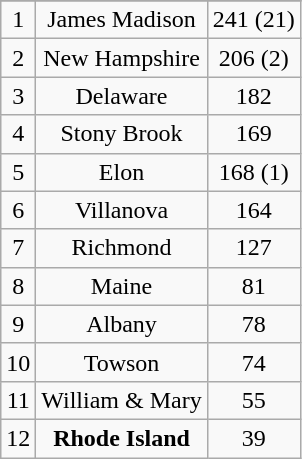<table class="wikitable">
<tr align="center">
</tr>
<tr align="center">
<td>1</td>
<td>James Madison</td>
<td>241 (21)</td>
</tr>
<tr align="center">
<td>2</td>
<td>New Hampshire</td>
<td>206 (2)</td>
</tr>
<tr align="center">
<td>3</td>
<td>Delaware</td>
<td>182</td>
</tr>
<tr align="center">
<td>4</td>
<td>Stony Brook</td>
<td>169</td>
</tr>
<tr align="center">
<td>5</td>
<td>Elon</td>
<td>168 (1)</td>
</tr>
<tr align="center">
<td>6</td>
<td>Villanova</td>
<td>164</td>
</tr>
<tr align="center">
<td>7</td>
<td>Richmond</td>
<td>127</td>
</tr>
<tr align="center">
<td>8</td>
<td>Maine</td>
<td>81</td>
</tr>
<tr align="center">
<td>9</td>
<td>Albany</td>
<td>78</td>
</tr>
<tr align="center">
<td>10</td>
<td>Towson</td>
<td>74</td>
</tr>
<tr align="center">
<td>11</td>
<td>William & Mary</td>
<td>55</td>
</tr>
<tr align="center">
<td>12</td>
<td><strong>Rhode Island</strong></td>
<td>39</td>
</tr>
</table>
